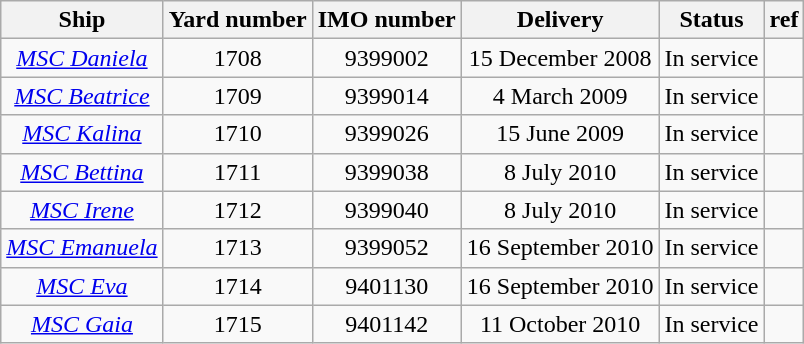<table class="wikitable" style="text-align:center">
<tr>
<th>Ship</th>
<th>Yard number</th>
<th>IMO number</th>
<th>Delivery</th>
<th>Status</th>
<th>ref</th>
</tr>
<tr>
<td><em><a href='#'>MSC Daniela</a></em></td>
<td>1708</td>
<td>9399002</td>
<td>15 December 2008</td>
<td>In service</td>
<td></td>
</tr>
<tr>
<td><em><a href='#'>MSC Beatrice</a></em></td>
<td>1709</td>
<td>9399014</td>
<td>4 March 2009</td>
<td>In service</td>
<td></td>
</tr>
<tr>
<td><em><a href='#'>MSC Kalina</a></em></td>
<td>1710</td>
<td>9399026</td>
<td>15 June 2009</td>
<td>In service</td>
<td></td>
</tr>
<tr>
<td><em><a href='#'>MSC Bettina</a></em></td>
<td>1711</td>
<td>9399038</td>
<td>8 July 2010</td>
<td>In service</td>
<td></td>
</tr>
<tr>
<td><em><a href='#'>MSC Irene</a></em></td>
<td>1712</td>
<td>9399040</td>
<td>8 July 2010</td>
<td>In service</td>
<td></td>
</tr>
<tr>
<td><em><a href='#'>MSC Emanuela</a></em></td>
<td>1713</td>
<td>9399052</td>
<td>16 September 2010</td>
<td>In service</td>
<td></td>
</tr>
<tr>
<td><em><a href='#'>MSC Eva</a></em></td>
<td>1714</td>
<td>9401130</td>
<td>16 September 2010</td>
<td>In service</td>
<td></td>
</tr>
<tr>
<td><em><a href='#'>MSC Gaia</a></em></td>
<td>1715</td>
<td>9401142</td>
<td>11 October 2010</td>
<td>In service</td>
<td></td>
</tr>
</table>
